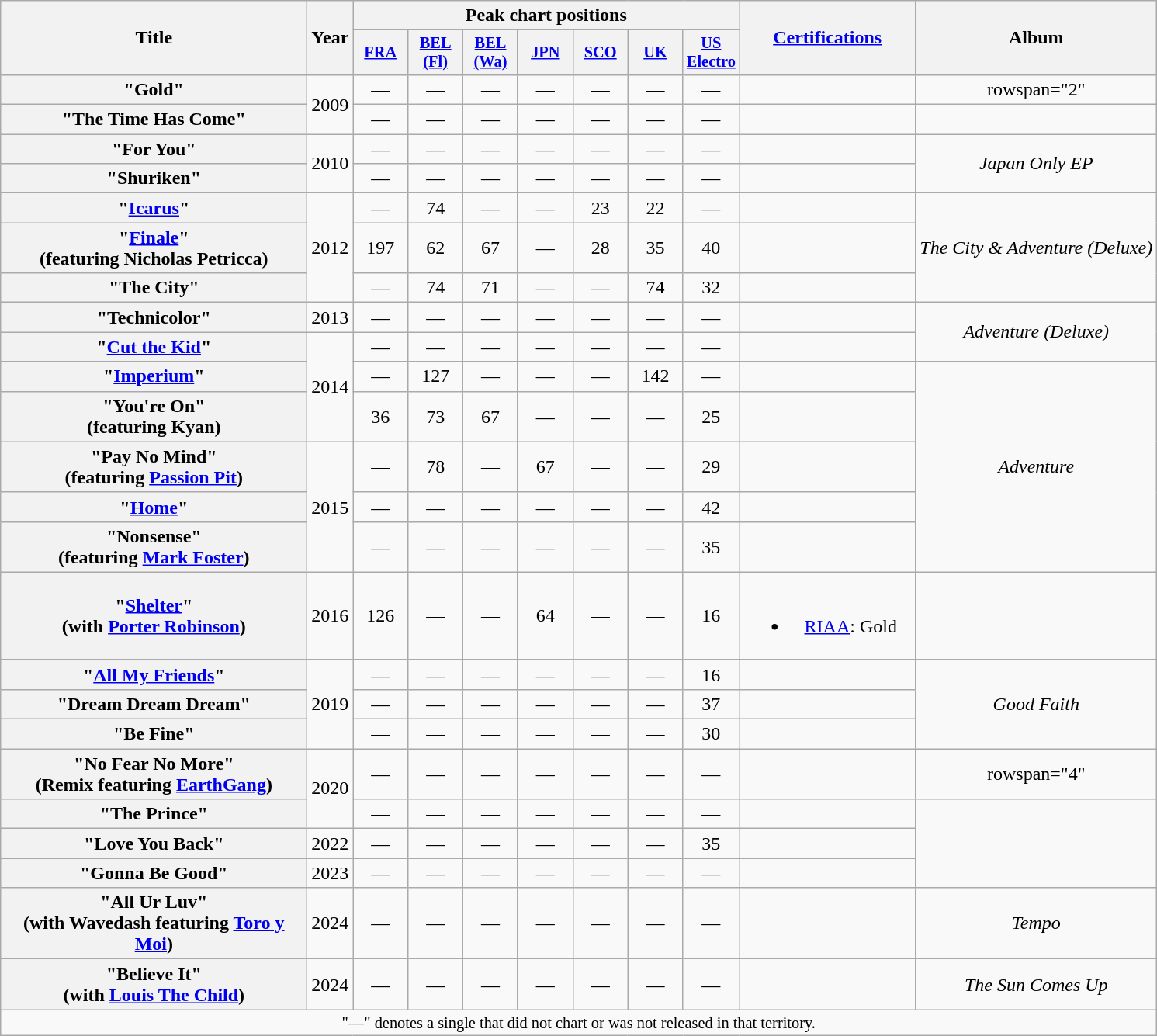<table class="wikitable plainrowheaders" style="text-align:center;">
<tr>
<th scope="col" rowspan="2" style="width:16em">Title</th>
<th scope="col" rowspan="2">Year</th>
<th scope="col" colspan="7">Peak chart positions</th>
<th scope="col" rowspan="2" style="width:9em;"><a href='#'>Certifications</a></th>
<th scope="col" rowspan="2">Album</th>
</tr>
<tr>
<th scope="col" style="width:3em;font-size:85%;"><a href='#'>FRA</a><br></th>
<th scope="col" style="width:3em;font-size:85%;"><a href='#'>BEL<br>(Fl)</a><br></th>
<th scope="col" style="width:3em;font-size:85%;"><a href='#'>BEL<br>(Wa)</a><br></th>
<th scope="col" style="width:3em;font-size:85%;"><a href='#'>JPN</a><br></th>
<th scope="col" style="width:3em;font-size:85%;"><a href='#'>SCO</a><br></th>
<th scope="col" style="width:3em;font-size:85%;"><a href='#'>UK</a><br></th>
<th scope="col" style="width:3em;font-size:85%;"><a href='#'>US<br>Electro</a><br></th>
</tr>
<tr>
<th scope="row">"Gold"</th>
<td rowspan="2">2009</td>
<td>—</td>
<td>—</td>
<td>—</td>
<td>—</td>
<td>—</td>
<td>—</td>
<td>—</td>
<td></td>
<td>rowspan="2" </td>
</tr>
<tr>
<th scope="row">"The Time Has Come"</th>
<td>—</td>
<td>—</td>
<td>—</td>
<td>—</td>
<td>—</td>
<td>—</td>
<td>—</td>
<td></td>
</tr>
<tr>
<th scope="row">"For You"</th>
<td rowspan="2">2010</td>
<td>—</td>
<td>—</td>
<td>—</td>
<td>—</td>
<td>—</td>
<td>—</td>
<td>—</td>
<td></td>
<td rowspan="2"><em>Japan Only EP</em></td>
</tr>
<tr>
<th scope="row">"Shuriken"</th>
<td>—</td>
<td>—</td>
<td>—</td>
<td>—</td>
<td>—</td>
<td>—</td>
<td>—</td>
<td></td>
</tr>
<tr>
<th scope="row">"<a href='#'>Icarus</a>"</th>
<td rowspan="3">2012</td>
<td>—</td>
<td>74</td>
<td>—</td>
<td>—</td>
<td>23</td>
<td>22</td>
<td>—</td>
<td></td>
<td rowspan="3"><em>The City & Adventure (Deluxe)</em></td>
</tr>
<tr>
<th scope="row">"<a href='#'>Finale</a>"<br><span>(featuring Nicholas Petricca)</span></th>
<td>197</td>
<td>62</td>
<td>67</td>
<td>—</td>
<td>28</td>
<td>35</td>
<td>40</td>
<td></td>
</tr>
<tr>
<th scope="row">"The City"</th>
<td>—</td>
<td>74</td>
<td>71</td>
<td>—</td>
<td>—</td>
<td>74</td>
<td>32</td>
<td></td>
</tr>
<tr>
<th scope="row">"Technicolor"</th>
<td>2013</td>
<td>—</td>
<td>—</td>
<td>—</td>
<td>—</td>
<td>—</td>
<td>—</td>
<td>—</td>
<td></td>
<td rowspan="2"><em>Adventure (Deluxe)</em></td>
</tr>
<tr>
<th scope="row">"<a href='#'>Cut the Kid</a>"</th>
<td rowspan="3">2014</td>
<td>—</td>
<td>—</td>
<td>—</td>
<td>—</td>
<td>—</td>
<td>—</td>
<td>—</td>
<td></td>
</tr>
<tr>
<th scope="row">"<a href='#'>Imperium</a>"</th>
<td>—</td>
<td>127</td>
<td>—</td>
<td>—</td>
<td>—</td>
<td>142</td>
<td>—</td>
<td></td>
<td rowspan="5"><em>Adventure</em></td>
</tr>
<tr>
<th scope="row">"You're On"<br><span>(featuring Kyan)</span></th>
<td>36</td>
<td>73</td>
<td>67</td>
<td>—</td>
<td>—</td>
<td>—</td>
<td>25</td>
<td></td>
</tr>
<tr>
<th scope="row">"Pay No Mind"<br><span>(featuring <a href='#'>Passion Pit</a>)</span></th>
<td rowspan="3">2015</td>
<td>—</td>
<td>78</td>
<td>—</td>
<td>67</td>
<td>—</td>
<td>—</td>
<td>29</td>
<td></td>
</tr>
<tr>
<th scope="row">"<a href='#'>Home</a>"</th>
<td>—</td>
<td>—</td>
<td>—</td>
<td>—</td>
<td>—</td>
<td>—</td>
<td>42</td>
<td></td>
</tr>
<tr>
<th scope="row">"Nonsense"<br><span>(featuring <a href='#'>Mark Foster</a>)</span></th>
<td>—</td>
<td>—</td>
<td>—</td>
<td>—</td>
<td>—</td>
<td>—</td>
<td>35</td>
<td></td>
</tr>
<tr>
<th scope="row">"<a href='#'>Shelter</a>"<br><span>(with <a href='#'>Porter Robinson</a>)</span></th>
<td>2016</td>
<td>126</td>
<td>—</td>
<td>—</td>
<td>64</td>
<td>—</td>
<td>—</td>
<td>16</td>
<td><br><ul><li><a href='#'>RIAA</a>: Gold</li></ul></td>
<td></td>
</tr>
<tr>
<th scope="row">"<a href='#'>All My Friends</a>"</th>
<td rowspan="3">2019</td>
<td>—</td>
<td>—</td>
<td>—</td>
<td>—</td>
<td>—</td>
<td>—</td>
<td>16</td>
<td></td>
<td rowspan="3"><em>Good Faith</em></td>
</tr>
<tr>
<th scope="row">"Dream Dream Dream"</th>
<td>—</td>
<td>—</td>
<td>—</td>
<td>—</td>
<td>—</td>
<td>—</td>
<td>37</td>
<td></td>
</tr>
<tr>
<th scope="row">"Be Fine"</th>
<td>—</td>
<td>—</td>
<td>—</td>
<td>—</td>
<td>—</td>
<td>—</td>
<td>30</td>
<td></td>
</tr>
<tr>
<th scope="row">"No Fear No More" <br><span>(Remix featuring <a href='#'>EarthGang</a>)</span></th>
<td rowspan="2">2020</td>
<td>—</td>
<td>—</td>
<td>—</td>
<td>—</td>
<td>—</td>
<td>—</td>
<td>—</td>
<td></td>
<td>rowspan="4" </td>
</tr>
<tr>
<th scope="row">"The Prince" <br></th>
<td>—</td>
<td>—</td>
<td>—</td>
<td>—</td>
<td>—</td>
<td>—</td>
<td>—</td>
<td></td>
</tr>
<tr>
<th scope="row">"Love You Back"<br></th>
<td>2022</td>
<td>—</td>
<td>—</td>
<td>—</td>
<td>—</td>
<td>—</td>
<td>—</td>
<td>35</td>
<td></td>
</tr>
<tr>
<th scope="row">"Gonna Be Good"</th>
<td>2023</td>
<td>—</td>
<td>—</td>
<td>—</td>
<td>—</td>
<td>—</td>
<td>—</td>
<td>—</td>
<td></td>
</tr>
<tr>
<th scope="row">"All Ur Luv"<br><span>(with Wavedash featuring <a href='#'>Toro y Moi</a>)</span></th>
<td>2024</td>
<td>—</td>
<td>—</td>
<td>—</td>
<td>—</td>
<td>—</td>
<td>—</td>
<td>—</td>
<td></td>
<td><em>Tempo</em></td>
</tr>
<tr>
<th scope="row">"Believe It"<br><span>(with <a href='#'>Louis The Child</a>)</span></th>
<td>2024</td>
<td>—</td>
<td>—</td>
<td>—</td>
<td>—</td>
<td>—</td>
<td>—</td>
<td>—</td>
<td></td>
<td><em>The Sun Comes Up</em></td>
</tr>
<tr>
<td colspan="21" style="font-size:85%;">"—" denotes a single that did not chart or was not released in that territory.</td>
</tr>
</table>
